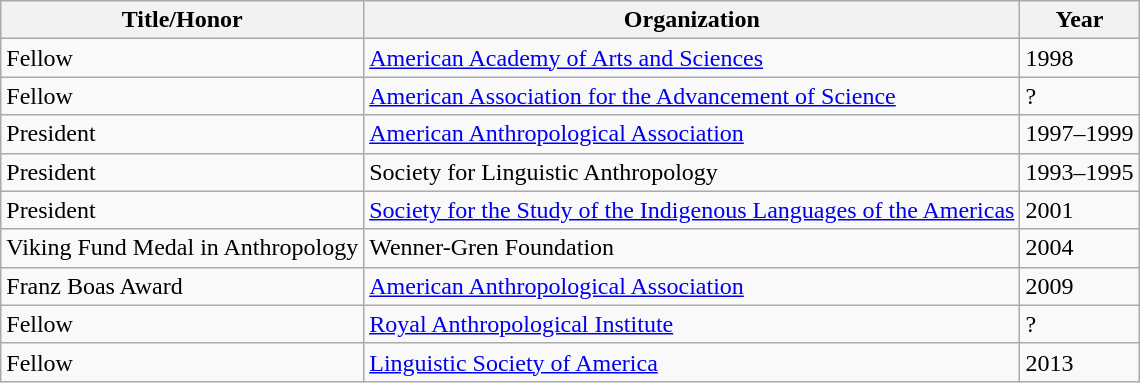<table class="wikitable">
<tr>
<th>Title/Honor</th>
<th>Organization</th>
<th>Year</th>
</tr>
<tr>
<td>Fellow</td>
<td><a href='#'>American Academy of Arts and Sciences</a></td>
<td>1998</td>
</tr>
<tr>
<td>Fellow</td>
<td><a href='#'>American Association for the Advancement of Science</a></td>
<td>?</td>
</tr>
<tr>
<td>President</td>
<td><a href='#'>American Anthropological Association</a></td>
<td>1997–1999</td>
</tr>
<tr>
<td>President</td>
<td>Society for Linguistic Anthropology</td>
<td>1993–1995</td>
</tr>
<tr>
<td>President</td>
<td><a href='#'>Society for the Study of the Indigenous Languages of the Americas</a></td>
<td>2001</td>
</tr>
<tr>
<td>Viking Fund Medal in Anthropology</td>
<td>Wenner-Gren Foundation</td>
<td>2004</td>
</tr>
<tr>
<td>Franz Boas Award</td>
<td><a href='#'>American Anthropological Association</a></td>
<td>2009</td>
</tr>
<tr>
<td>Fellow</td>
<td><a href='#'>Royal Anthropological Institute</a></td>
<td>?</td>
</tr>
<tr>
<td>Fellow</td>
<td><a href='#'>Linguistic Society of America</a></td>
<td>2013</td>
</tr>
</table>
